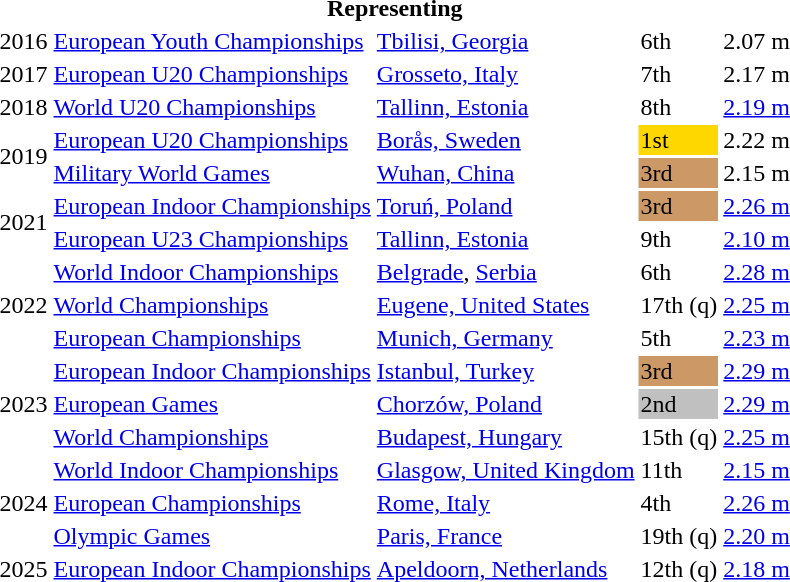<table>
<tr>
<th colspan="5">Representing </th>
</tr>
<tr>
<td>2016</td>
<td><a href='#'>European Youth Championships</a></td>
<td><a href='#'>Tbilisi, Georgia</a></td>
<td>6th</td>
<td>2.07 m</td>
</tr>
<tr>
<td>2017</td>
<td><a href='#'>European U20 Championships</a></td>
<td><a href='#'>Grosseto, Italy</a></td>
<td>7th</td>
<td>2.17 m</td>
</tr>
<tr>
<td>2018</td>
<td><a href='#'>World U20 Championships</a></td>
<td><a href='#'>Tallinn, Estonia</a></td>
<td>8th</td>
<td><a href='#'>2.19 m</a></td>
</tr>
<tr>
<td rowspan=2>2019</td>
<td><a href='#'>European U20 Championships</a></td>
<td><a href='#'>Borås, Sweden</a></td>
<td bgcolor=gold>1st</td>
<td>2.22 m</td>
</tr>
<tr>
<td><a href='#'>Military World Games</a></td>
<td><a href='#'>Wuhan, China</a></td>
<td bgcolor=cc9966>3rd</td>
<td>2.15 m</td>
</tr>
<tr>
<td rowspan=2>2021</td>
<td><a href='#'>European Indoor Championships</a></td>
<td><a href='#'>Toruń, Poland</a></td>
<td bgcolor=cc9966>3rd</td>
<td><a href='#'>2.26	 m</a></td>
</tr>
<tr>
<td><a href='#'>European U23 Championships</a></td>
<td><a href='#'>Tallinn, Estonia</a></td>
<td>9th</td>
<td><a href='#'>2.10 m</a></td>
</tr>
<tr>
<td rowspan=3>2022</td>
<td><a href='#'>World Indoor Championships</a></td>
<td><a href='#'>Belgrade</a>, <a href='#'>Serbia</a></td>
<td>6th</td>
<td><a href='#'>2.28 m</a></td>
</tr>
<tr>
<td><a href='#'>World Championships</a></td>
<td><a href='#'>Eugene, United States</a></td>
<td>17th (q)</td>
<td><a href='#'>2.25 m</a></td>
</tr>
<tr>
<td><a href='#'>European Championships</a></td>
<td><a href='#'>Munich, Germany</a></td>
<td>5th</td>
<td><a href='#'>2.23 m</a></td>
</tr>
<tr>
<td rowspan=3>2023</td>
<td><a href='#'>European Indoor Championships</a></td>
<td><a href='#'>Istanbul, Turkey</a></td>
<td bgcolor=cc9966>3rd</td>
<td><a href='#'>2.29 m</a></td>
</tr>
<tr>
<td><a href='#'>European Games</a></td>
<td><a href='#'>Chorzów, Poland</a></td>
<td bgcolor=silver>2nd</td>
<td><a href='#'>2.29 m</a></td>
</tr>
<tr>
<td><a href='#'>World Championships</a></td>
<td><a href='#'>Budapest, Hungary</a></td>
<td>15th (q)</td>
<td><a href='#'>2.25 m</a></td>
</tr>
<tr>
<td rowspan=3>2024</td>
<td><a href='#'>World Indoor Championships</a></td>
<td><a href='#'>Glasgow, United Kingdom</a></td>
<td>11th</td>
<td><a href='#'>2.15 m</a></td>
</tr>
<tr>
<td><a href='#'>European Championships</a></td>
<td><a href='#'>Rome, Italy</a></td>
<td>4th</td>
<td><a href='#'>2.26 m</a></td>
</tr>
<tr>
<td><a href='#'>Olympic Games</a></td>
<td><a href='#'>Paris, France</a></td>
<td>19th (q)</td>
<td><a href='#'>2.20 m</a></td>
</tr>
<tr>
<td>2025</td>
<td><a href='#'>European Indoor Championships</a></td>
<td><a href='#'>Apeldoorn, Netherlands</a></td>
<td>12th (q)</td>
<td><a href='#'>2.18 m</a></td>
</tr>
</table>
